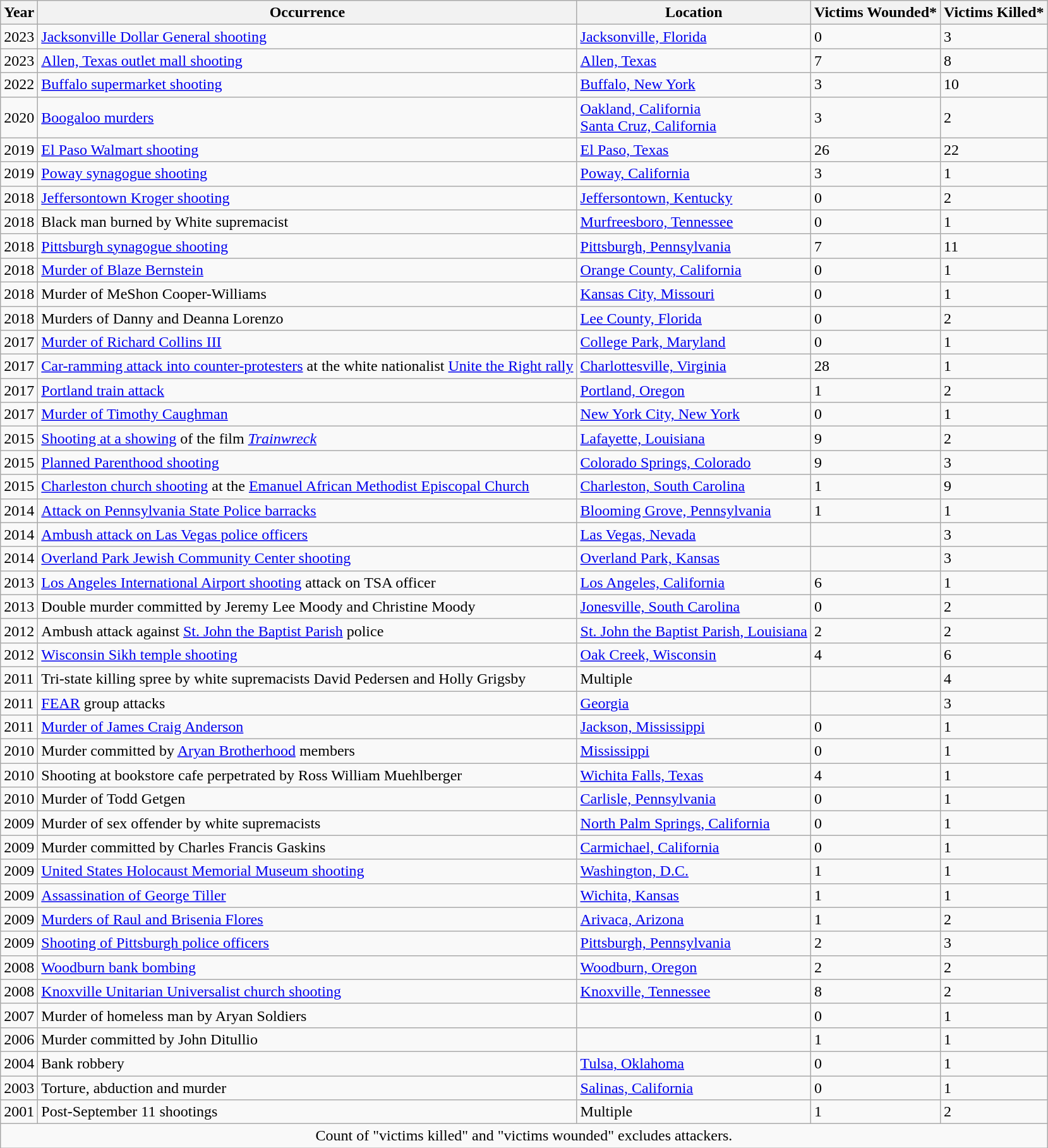<table class="wikitable sortable">
<tr>
<th>Year</th>
<th>Occurrence</th>
<th>Location</th>
<th>Victims Wounded*</th>
<th>Victims Killed*</th>
</tr>
<tr>
<td>2023</td>
<td><a href='#'>Jacksonville Dollar General shooting</a></td>
<td><a href='#'>Jacksonville, Florida</a></td>
<td>0</td>
<td>3</td>
</tr>
<tr>
<td>2023</td>
<td><a href='#'>Allen, Texas outlet mall shooting</a></td>
<td><a href='#'>Allen, Texas</a></td>
<td>7</td>
<td>8</td>
</tr>
<tr>
<td>2022</td>
<td><a href='#'>Buffalo supermarket shooting</a></td>
<td><a href='#'>Buffalo, New York</a></td>
<td>3</td>
<td>10</td>
</tr>
<tr>
<td>2020</td>
<td><a href='#'>Boogaloo murders</a></td>
<td><a href='#'>Oakland, California</a><br><a href='#'>Santa Cruz, California</a></td>
<td>3</td>
<td>2</td>
</tr>
<tr>
<td>2019</td>
<td><a href='#'>El Paso Walmart shooting</a></td>
<td><a href='#'>El Paso, Texas</a></td>
<td>26</td>
<td>22</td>
</tr>
<tr>
<td>2019</td>
<td><a href='#'>Poway synagogue shooting</a></td>
<td><a href='#'>Poway, California</a></td>
<td>3</td>
<td>1</td>
</tr>
<tr>
<td>2018</td>
<td><a href='#'>Jeffersontown Kroger shooting</a></td>
<td><a href='#'>Jeffersontown, Kentucky</a></td>
<td>0</td>
<td>2</td>
</tr>
<tr>
<td>2018</td>
<td>Black man burned by White supremacist</td>
<td><a href='#'>Murfreesboro, Tennessee</a></td>
<td>0</td>
<td>1</td>
</tr>
<tr>
<td>2018</td>
<td><a href='#'>Pittsburgh synagogue shooting</a></td>
<td><a href='#'>Pittsburgh, Pennsylvania</a></td>
<td>7</td>
<td>11</td>
</tr>
<tr>
<td>2018</td>
<td><a href='#'>Murder of Blaze Bernstein</a></td>
<td><a href='#'>Orange County, California</a></td>
<td>0</td>
<td>1</td>
</tr>
<tr>
<td>2018</td>
<td>Murder of MeShon Cooper-Williams</td>
<td><a href='#'>Kansas City, Missouri</a></td>
<td>0</td>
<td>1</td>
</tr>
<tr>
<td>2018</td>
<td>Murders of Danny and Deanna Lorenzo</td>
<td><a href='#'>Lee County, Florida</a></td>
<td>0</td>
<td>2</td>
</tr>
<tr>
<td>2017</td>
<td><a href='#'>Murder of Richard Collins III</a></td>
<td><a href='#'>College Park, Maryland</a></td>
<td>0</td>
<td>1</td>
</tr>
<tr>
<td>2017</td>
<td><a href='#'>Car-ramming attack into counter-protesters</a> at the white nationalist <a href='#'>Unite the Right rally</a></td>
<td><a href='#'>Charlottesville, Virginia</a></td>
<td>28</td>
<td>1</td>
</tr>
<tr>
<td>2017</td>
<td><a href='#'>Portland train attack</a></td>
<td><a href='#'>Portland, Oregon</a></td>
<td>1</td>
<td>2</td>
</tr>
<tr>
<td>2017</td>
<td><a href='#'>Murder of Timothy Caughman</a></td>
<td><a href='#'>New York City, New York</a></td>
<td>0</td>
<td>1</td>
</tr>
<tr>
<td>2015</td>
<td><a href='#'>Shooting at a showing</a> of the film <em><a href='#'>Trainwreck</a></em></td>
<td><a href='#'>Lafayette, Louisiana</a></td>
<td>9</td>
<td>2</td>
</tr>
<tr>
<td>2015</td>
<td><a href='#'>Planned Parenthood shooting</a></td>
<td><a href='#'>Colorado Springs, Colorado</a></td>
<td>9</td>
<td>3</td>
</tr>
<tr>
<td>2015</td>
<td><a href='#'>Charleston church shooting</a> at the <a href='#'>Emanuel African Methodist Episcopal Church</a></td>
<td><a href='#'>Charleston, South Carolina</a></td>
<td>1</td>
<td>9</td>
</tr>
<tr>
<td>2014</td>
<td><a href='#'>Attack on Pennsylvania State Police barracks</a></td>
<td><a href='#'>Blooming Grove, Pennsylvania</a></td>
<td>1</td>
<td>1</td>
</tr>
<tr>
<td>2014</td>
<td><a href='#'>Ambush attack on Las Vegas police officers</a></td>
<td><a href='#'>Las Vegas, Nevada</a></td>
<td></td>
<td>3</td>
</tr>
<tr>
<td>2014</td>
<td><a href='#'>Overland Park Jewish Community Center shooting</a></td>
<td><a href='#'>Overland Park, Kansas</a></td>
<td></td>
<td>3</td>
</tr>
<tr>
<td>2013</td>
<td><a href='#'>Los Angeles International Airport shooting</a> attack on TSA officer</td>
<td><a href='#'>Los Angeles, California</a></td>
<td>6</td>
<td>1</td>
</tr>
<tr>
<td>2013</td>
<td>Double murder committed by Jeremy Lee Moody and Christine Moody</td>
<td><a href='#'>Jonesville, South Carolina</a></td>
<td>0</td>
<td>2</td>
</tr>
<tr>
<td>2012</td>
<td>Ambush attack against <a href='#'>St. John the Baptist Parish</a> police</td>
<td><a href='#'>St. John the Baptist Parish, Louisiana</a></td>
<td>2</td>
<td>2</td>
</tr>
<tr>
<td>2012</td>
<td><a href='#'>Wisconsin Sikh temple shooting</a></td>
<td><a href='#'>Oak Creek, Wisconsin</a></td>
<td>4</td>
<td>6</td>
</tr>
<tr>
<td>2011</td>
<td>Tri-state killing spree by white supremacists David Pedersen and Holly Grigsby</td>
<td>Multiple</td>
<td></td>
<td>4</td>
</tr>
<tr>
<td>2011</td>
<td><a href='#'>FEAR</a> group attacks</td>
<td><a href='#'>Georgia</a></td>
<td></td>
<td>3</td>
</tr>
<tr>
<td>2011</td>
<td><a href='#'>Murder of James Craig Anderson</a></td>
<td><a href='#'>Jackson, Mississippi</a></td>
<td>0</td>
<td>1</td>
</tr>
<tr>
<td>2010</td>
<td>Murder committed by <a href='#'>Aryan Brotherhood</a> members</td>
<td><a href='#'>Mississippi</a></td>
<td>0</td>
<td>1</td>
</tr>
<tr>
<td>2010</td>
<td>Shooting at bookstore cafe perpetrated by Ross William Muehlberger</td>
<td><a href='#'>Wichita Falls, Texas</a></td>
<td>4</td>
<td>1</td>
</tr>
<tr>
<td>2010</td>
<td>Murder of Todd Getgen</td>
<td><a href='#'>Carlisle, Pennsylvania</a></td>
<td>0</td>
<td>1</td>
</tr>
<tr>
<td>2009</td>
<td>Murder of sex offender by white supremacists</td>
<td><a href='#'>North Palm Springs, California</a></td>
<td>0</td>
<td>1</td>
</tr>
<tr>
<td>2009</td>
<td>Murder committed by Charles Francis Gaskins</td>
<td><a href='#'>Carmichael, California</a></td>
<td>0</td>
<td>1</td>
</tr>
<tr>
<td>2009</td>
<td><a href='#'>United States Holocaust Memorial Museum shooting</a></td>
<td><a href='#'>Washington, D.C.</a></td>
<td>1</td>
<td>1</td>
</tr>
<tr>
<td>2009</td>
<td><a href='#'>Assassination of George Tiller</a></td>
<td><a href='#'>Wichita, Kansas</a></td>
<td>1</td>
<td>1</td>
</tr>
<tr>
<td>2009</td>
<td><a href='#'>Murders of Raul and Brisenia Flores</a></td>
<td><a href='#'>Arivaca, Arizona</a></td>
<td>1</td>
<td>2</td>
</tr>
<tr>
<td>2009</td>
<td><a href='#'>Shooting of Pittsburgh police officers</a></td>
<td><a href='#'>Pittsburgh, Pennsylvania</a></td>
<td>2</td>
<td>3</td>
</tr>
<tr>
<td>2008</td>
<td><a href='#'>Woodburn bank bombing</a></td>
<td><a href='#'>Woodburn, Oregon</a></td>
<td>2</td>
<td>2</td>
</tr>
<tr>
<td>2008</td>
<td><a href='#'>Knoxville Unitarian Universalist church shooting</a></td>
<td><a href='#'>Knoxville, Tennessee</a></td>
<td>8</td>
<td>2</td>
</tr>
<tr>
<td>2007</td>
<td>Murder of homeless man by Aryan Soldiers</td>
<td></td>
<td>0</td>
<td>1</td>
</tr>
<tr>
<td>2006</td>
<td>Murder committed by John Ditullio</td>
<td></td>
<td>1</td>
<td>1</td>
</tr>
<tr>
<td>2004</td>
<td>Bank robbery</td>
<td><a href='#'>Tulsa, Oklahoma</a></td>
<td>0</td>
<td>1</td>
</tr>
<tr>
<td>2003</td>
<td>Torture, abduction and murder</td>
<td><a href='#'>Salinas, California</a></td>
<td>0</td>
<td>1</td>
</tr>
<tr>
<td>2001</td>
<td>Post-September 11 shootings</td>
<td>Multiple</td>
<td>1</td>
<td>2</td>
</tr>
<tr>
<td colspan="5" style="text-align: center;" class="unsortable"><strong></strong> Count of "victims killed" and "victims wounded" excludes attackers.</td>
</tr>
</table>
